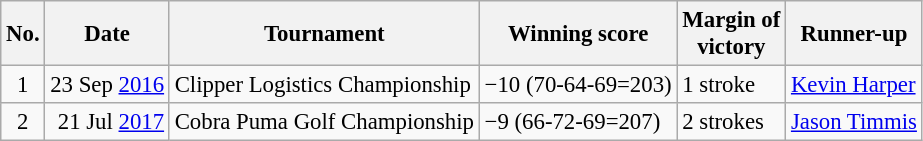<table class="wikitable" style="font-size:95%;">
<tr>
<th>No.</th>
<th>Date</th>
<th>Tournament</th>
<th>Winning score</th>
<th>Margin of<br>victory</th>
<th>Runner-up</th>
</tr>
<tr>
<td align=center>1</td>
<td align=right>23 Sep <a href='#'>2016</a></td>
<td>Clipper Logistics Championship</td>
<td>−10 (70-64-69=203)</td>
<td>1 stroke</td>
<td> <a href='#'>Kevin Harper</a></td>
</tr>
<tr>
<td align=center>2</td>
<td align=right>21 Jul <a href='#'>2017</a></td>
<td>Cobra Puma Golf Championship</td>
<td>−9 (66-72-69=207)</td>
<td>2 strokes</td>
<td> <a href='#'>Jason Timmis</a></td>
</tr>
</table>
